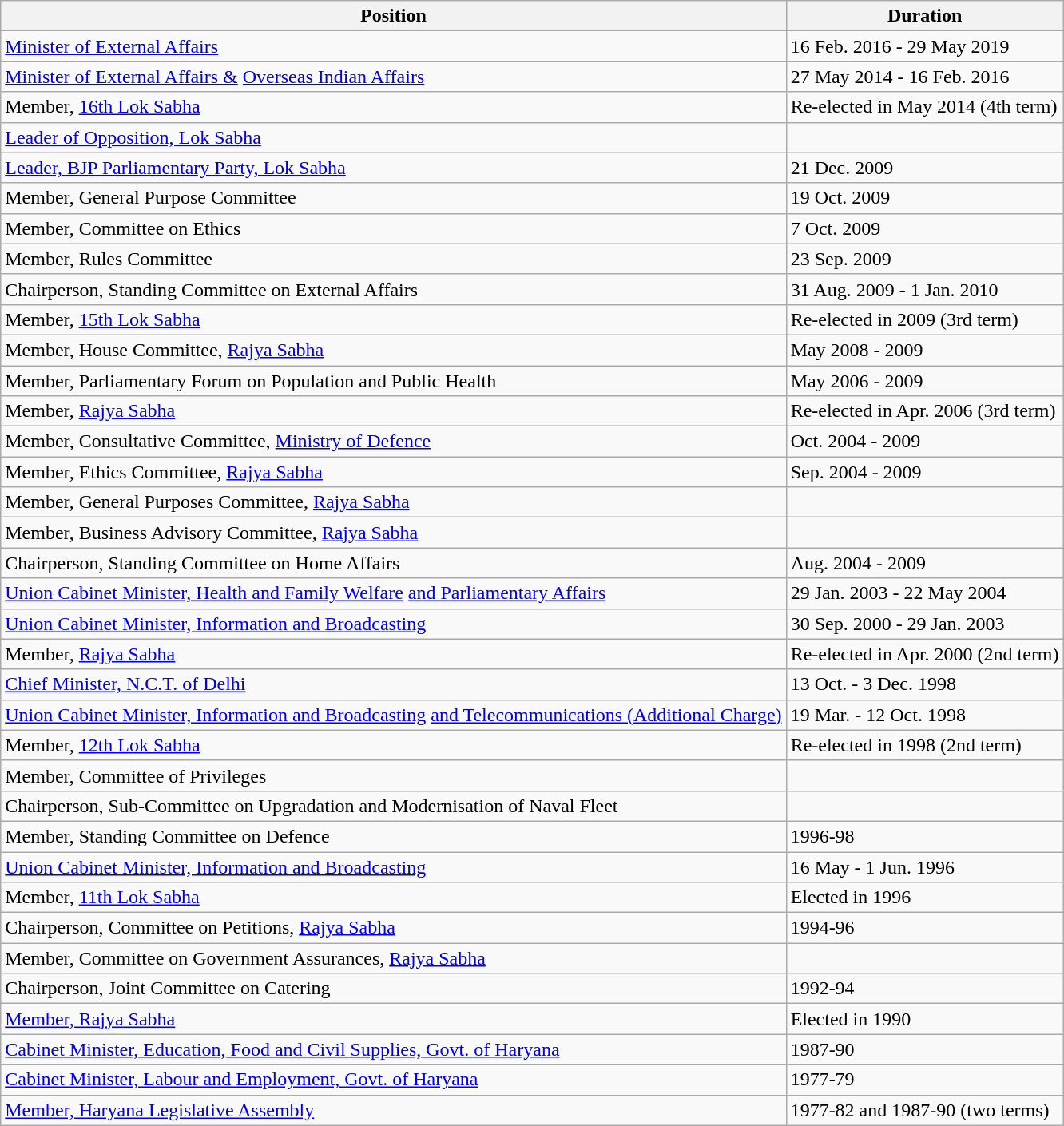<table class="wikitable">
<tr>
<th>Position</th>
<th>Duration</th>
</tr>
<tr>
<td><a href='#'>Minister of External Affairs</a></td>
<td>16 Feb. 2016 - 29 May 2019</td>
</tr>
<tr>
<td><a href='#'>Minister of External Affairs &</a> <a href='#'>Overseas Indian Affairs</a></td>
<td>27 May 2014 - 16 Feb. 2016</td>
</tr>
<tr>
<td>Member, <a href='#'>16th Lok Sabha</a></td>
<td>Re-elected in May 2014 (4th term)</td>
</tr>
<tr>
<td><a href='#'>Leader of Opposition, Lok Sabha</a></td>
<td></td>
</tr>
<tr>
<td><a href='#'>Leader, BJP Parliamentary Party, Lok Sabha</a></td>
<td>21 Dec. 2009</td>
</tr>
<tr>
<td>Member, General Purpose Committee</td>
<td>19 Oct. 2009</td>
</tr>
<tr>
<td>Member, Committee on Ethics</td>
<td>7 Oct. 2009</td>
</tr>
<tr>
<td>Member, Rules Committee</td>
<td>23 Sep. 2009</td>
</tr>
<tr>
<td>Chairperson, Standing Committee on External Affairs</td>
<td>31 Aug. 2009 - 1 Jan. 2010</td>
</tr>
<tr>
<td>Member, <a href='#'>15th Lok Sabha</a></td>
<td>Re-elected in 2009 (3rd term)</td>
</tr>
<tr>
<td>Member, House Committee, <a href='#'>Rajya Sabha</a></td>
<td>May 2008 - 2009</td>
</tr>
<tr>
<td>Member, Parliamentary Forum on Population and Public Health</td>
<td>May 2006 - 2009</td>
</tr>
<tr>
<td>Member, <a href='#'>Rajya Sabha</a></td>
<td>Re-elected in Apr. 2006 (3rd term)</td>
</tr>
<tr>
<td>Member, Consultative Committee, <a href='#'>Ministry of Defence</a></td>
<td>Oct. 2004 - 2009</td>
</tr>
<tr>
<td>Member, Ethics Committee, <a href='#'>Rajya Sabha</a></td>
<td>Sep. 2004 - 2009</td>
</tr>
<tr>
<td>Member, General Purposes Committee, <a href='#'>Rajya Sabha</a></td>
<td></td>
</tr>
<tr>
<td>Member, Business Advisory Committee, <a href='#'>Rajya Sabha</a></td>
<td></td>
</tr>
<tr>
<td>Chairperson, Standing Committee on Home Affairs</td>
<td>Aug. 2004 - 2009</td>
</tr>
<tr>
<td><a href='#'>Union Cabinet Minister, Health and Family Welfare</a> <a href='#'>and Parliamentary Affairs</a></td>
<td>29 Jan. 2003 - 22 May 2004</td>
</tr>
<tr>
<td><a href='#'>Union Cabinet Minister, Information and Broadcasting</a></td>
<td>30 Sep. 2000 - 29 Jan. 2003</td>
</tr>
<tr>
<td>Member, <a href='#'>Rajya Sabha</a></td>
<td>Re-elected in Apr. 2000 (2nd term)</td>
</tr>
<tr>
<td><a href='#'>Chief Minister, N.C.T. of Delhi</a></td>
<td>13 Oct. - 3 Dec. 1998</td>
</tr>
<tr>
<td><a href='#'>Union Cabinet Minister, Information and Broadcasting</a> <a href='#'>and Telecommunications (Additional Charge)</a></td>
<td>19 Mar. - 12 Oct. 1998</td>
</tr>
<tr>
<td>Member, <a href='#'>12th Lok Sabha</a></td>
<td>Re-elected in 1998 (2nd term)</td>
</tr>
<tr>
<td>Member, Committee of Privileges</td>
<td></td>
</tr>
<tr>
<td>Chairperson, Sub-Committee on Upgradation and Modernisation of Naval Fleet</td>
<td></td>
</tr>
<tr>
<td>Member, Standing Committee on Defence</td>
<td>1996-98</td>
</tr>
<tr>
<td><a href='#'>Union Cabinet Minister, Information and Broadcasting</a></td>
<td>16 May - 1 Jun. 1996</td>
</tr>
<tr>
<td>Member, <a href='#'>11th Lok Sabha</a></td>
<td>Elected in 1996</td>
</tr>
<tr>
<td>Chairperson, Committee on Petitions, <a href='#'>Rajya Sabha</a></td>
<td>1994-96</td>
</tr>
<tr>
<td>Member, Committee on Government Assurances, <a href='#'>Rajya Sabha</a></td>
<td></td>
</tr>
<tr>
<td>Chairperson, Joint Committee on Catering</td>
<td>1992-94</td>
</tr>
<tr>
<td><a href='#'>Member, Rajya Sabha</a></td>
<td>Elected in 1990</td>
</tr>
<tr>
<td><a href='#'>Cabinet Minister, Education, Food and Civil Supplies, Govt. of Haryana</a></td>
<td>1987-90</td>
</tr>
<tr>
<td><a href='#'>Cabinet Minister, Labour and Employment, Govt. of Haryana</a></td>
<td>1977-79</td>
</tr>
<tr>
<td><a href='#'>Member, Haryana Legislative Assembly</a></td>
<td>1977-82 and 1987-90 (two terms)</td>
</tr>
</table>
